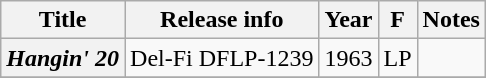<table class="wikitable plainrowheaders sortable">
<tr>
<th scope="col">Title</th>
<th scope="col">Release info</th>
<th scope="col">Year</th>
<th scope="col">F</th>
<th scope="col" class="unsortable">Notes</th>
</tr>
<tr>
<th scope="row"><em>Hangin' 20</em></th>
<td>Del-Fi DFLP-1239</td>
<td>1963</td>
<td>LP</td>
<td></td>
</tr>
<tr>
</tr>
</table>
